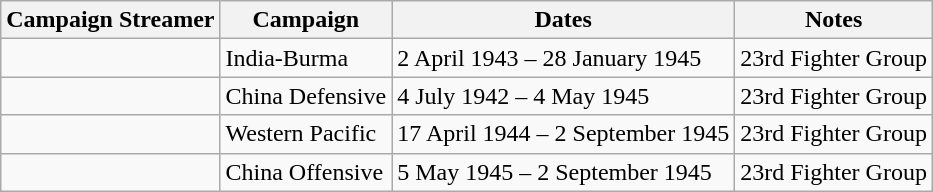<table class="wikitable">
<tr>
<th>Campaign Streamer</th>
<th>Campaign</th>
<th>Dates</th>
<th>Notes</th>
</tr>
<tr>
<td></td>
<td>India-Burma</td>
<td>2 April 1943 – 28 January 1945</td>
<td>23rd Fighter Group</td>
</tr>
<tr>
<td></td>
<td>China Defensive</td>
<td>4 July 1942 – 4 May 1945</td>
<td>23rd Fighter Group</td>
</tr>
<tr>
<td></td>
<td>Western Pacific</td>
<td>17 April 1944 – 2 September 1945</td>
<td>23rd Fighter Group</td>
</tr>
<tr>
<td></td>
<td>China Offensive</td>
<td>5 May 1945 – 2 September 1945</td>
<td>23rd Fighter Group</td>
</tr>
</table>
